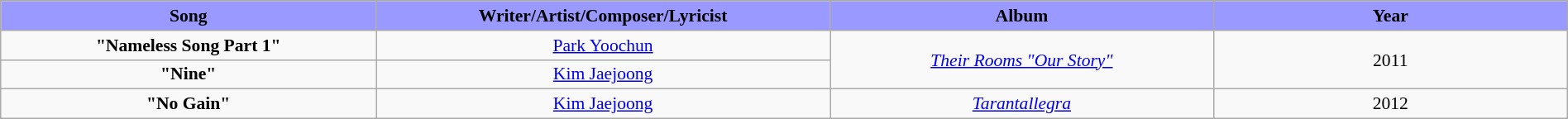<table class="wikitable" style="margin:0.5em auto; clear:both; font-size:.9em; text-align:center; width:100%">
<tr>
<th width="500" style="background: #99F;">Song</th>
<th width="500" style="background: #99F;">Writer/Artist/Composer/Lyricist</th>
<th width="500" style="background: #99F;">Album</th>
<th width="500" style="background: #99F;">Year</th>
</tr>
<tr>
<td><strong>"Nameless Song Part 1"</strong></td>
<td><a href='#'>Park Yoochun</a></td>
<td rowspan=2><em><a href='#'>Their Rooms "Our Story"</a></em></td>
<td rowspan=2>2011</td>
</tr>
<tr>
<td><strong>"Nine"</strong></td>
<td><a href='#'>Kim Jaejoong</a></td>
</tr>
<tr>
<td><strong>"No Gain"</strong></td>
<td><a href='#'>Kim Jaejoong</a></td>
<td><em><a href='#'>Tarantallegra</a></em></td>
<td>2012</td>
</tr>
</table>
